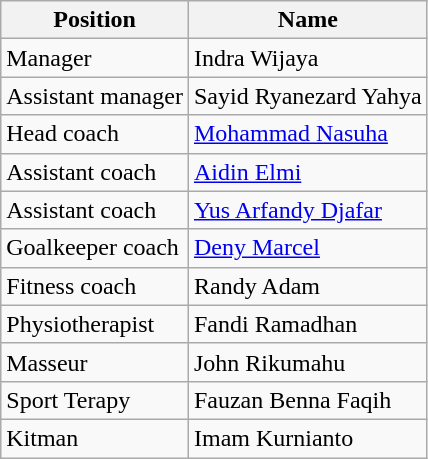<table class="wikitable">
<tr>
<th>Position</th>
<th>Name</th>
</tr>
<tr>
<td>Manager</td>
<td> Indra Wijaya</td>
</tr>
<tr>
<td>Assistant manager</td>
<td> Sayid Ryanezard Yahya</td>
</tr>
<tr>
<td>Head coach</td>
<td> <a href='#'>Mohammad Nasuha</a></td>
</tr>
<tr>
<td>Assistant coach</td>
<td> <a href='#'>Aidin Elmi</a></td>
</tr>
<tr>
<td>Assistant coach</td>
<td> <a href='#'>Yus Arfandy Djafar</a></td>
</tr>
<tr>
<td>Goalkeeper coach</td>
<td> <a href='#'>Deny Marcel</a></td>
</tr>
<tr>
<td>Fitness coach</td>
<td> Randy Adam</td>
</tr>
<tr>
<td>Physiotherapist</td>
<td> Fandi Ramadhan</td>
</tr>
<tr>
<td>Masseur</td>
<td> John Rikumahu</td>
</tr>
<tr>
<td>Sport Terapy</td>
<td> Fauzan Benna Faqih</td>
</tr>
<tr>
<td>Kitman</td>
<td> Imam Kurnianto</td>
</tr>
</table>
